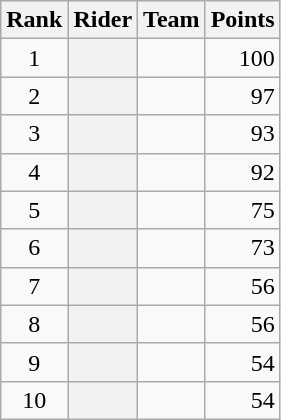<table class="wikitable plainrowheaders">
<tr>
<th scope="col">Rank</th>
<th scope="col">Rider</th>
<th scope="col">Team</th>
<th scope="col">Points</th>
</tr>
<tr>
<td style="text-align:center;">1</td>
<th scope="row"> </th>
<td></td>
<td style="text-align:right;">100</td>
</tr>
<tr>
<td style="text-align:center;">2</td>
<th scope="row"> </th>
<td></td>
<td style="text-align:right;">97</td>
</tr>
<tr>
<td style="text-align:center;">3</td>
<th scope="row"></th>
<td></td>
<td style="text-align:right;">93</td>
</tr>
<tr>
<td style="text-align:center;">4</td>
<th scope="row"></th>
<td></td>
<td style="text-align:right;">92</td>
</tr>
<tr>
<td style="text-align:center;">5</td>
<th scope="row"></th>
<td></td>
<td style="text-align:right;">75</td>
</tr>
<tr>
<td style="text-align:center;">6</td>
<th scope="row"></th>
<td></td>
<td style="text-align:right;">73</td>
</tr>
<tr>
<td style="text-align:center;">7</td>
<th scope="row"></th>
<td></td>
<td style="text-align:right;">56</td>
</tr>
<tr>
<td style="text-align:center;">8</td>
<th scope="row"></th>
<td></td>
<td style="text-align:right;">56</td>
</tr>
<tr>
<td style="text-align:center;">9</td>
<th scope="row"></th>
<td></td>
<td style="text-align:right;">54</td>
</tr>
<tr>
<td style="text-align:center;">10</td>
<th scope="row"></th>
<td></td>
<td style="text-align:right;">54</td>
</tr>
</table>
